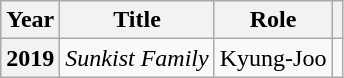<table class="wikitable plainrowheaders sortable">
<tr>
<th scope="col">Year</th>
<th scope="col">Title</th>
<th scope="col">Role</th>
<th scope="col" class="unsortable"></th>
</tr>
<tr>
<th scope="row">2019</th>
<td><em>Sunkist Family</em></td>
<td>Kyung-Joo</td>
<td style="text-align:center"></td>
</tr>
</table>
